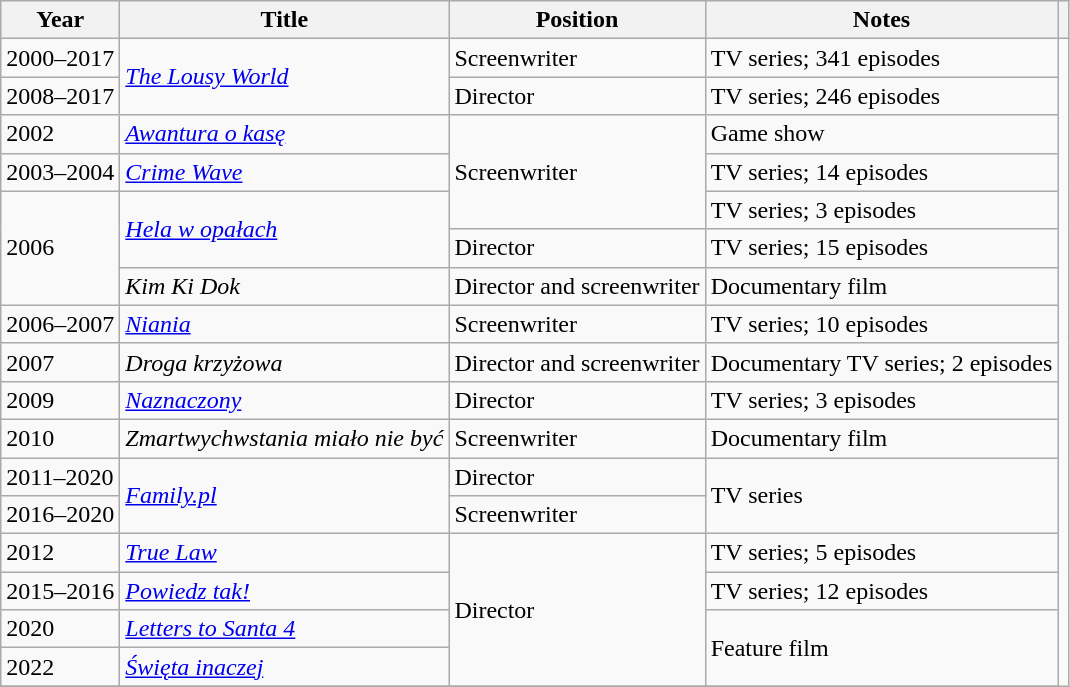<table class="wikitable plainrowheaders sortable">
<tr>
<th scope="col">Year</th>
<th scope="col">Title</th>
<th scope="col">Position</th>
<th scope="col" class="unsortable">Notes</th>
<th scope="col" class="unsortable"></th>
</tr>
<tr>
<td>2000–2017</td>
<td rowspan=2><em><a href='#'>The Lousy World</a></em></td>
<td>Screenwriter</td>
<td>TV series; 341 episodes</td>
<td rowspan=100></td>
</tr>
<tr>
<td>2008–2017</td>
<td>Director</td>
<td>TV series; 246 episodes</td>
</tr>
<tr>
<td>2002</td>
<td><em><a href='#'>Awantura o kasę</a></em></td>
<td rowspan=3>Screenwriter</td>
<td>Game show</td>
</tr>
<tr>
<td>2003–2004</td>
<td><em><a href='#'>Crime Wave</a></em></td>
<td>TV series; 14 episodes</td>
</tr>
<tr>
<td rowspan=3>2006</td>
<td rowspan=2><em><a href='#'>Hela w opałach</a></em></td>
<td>TV series; 3 episodes</td>
</tr>
<tr>
<td>Director</td>
<td>TV series; 15 episodes</td>
</tr>
<tr>
<td><em>Kim Ki Dok</em></td>
<td>Director and screenwriter</td>
<td>Documentary film</td>
</tr>
<tr>
<td>2006–2007</td>
<td><em><a href='#'>Niania</a></em></td>
<td>Screenwriter</td>
<td>TV series; 10 episodes</td>
</tr>
<tr>
<td>2007</td>
<td><em>Droga krzyżowa</em></td>
<td>Director and screenwriter</td>
<td>Documentary TV series; 2 episodes</td>
</tr>
<tr>
<td>2009</td>
<td><em><a href='#'>Naznaczony</a></em></td>
<td>Director</td>
<td>TV series; 3 episodes</td>
</tr>
<tr>
<td>2010</td>
<td><em>Zmartwychwstania miało nie być</em></td>
<td>Screenwriter</td>
<td>Documentary film</td>
</tr>
<tr>
<td>2011–2020</td>
<td rowspan=2><em><a href='#'>Family.pl</a></em></td>
<td>Director</td>
<td rowspan=2>TV series</td>
</tr>
<tr>
<td>2016–2020</td>
<td>Screenwriter</td>
</tr>
<tr>
<td>2012</td>
<td><em><a href='#'>True Law</a></em></td>
<td rowspan=4>Director</td>
<td>TV series; 5 episodes</td>
</tr>
<tr>
<td>2015–2016</td>
<td><em><a href='#'>Powiedz tak!</a></em></td>
<td>TV series; 12 episodes</td>
</tr>
<tr>
<td>2020</td>
<td><em><a href='#'>Letters to Santa 4</a></em></td>
<td rowspan=2>Feature film</td>
</tr>
<tr>
<td>2022</td>
<td><em><a href='#'>Święta inaczej</a></em></td>
</tr>
<tr>
</tr>
</table>
